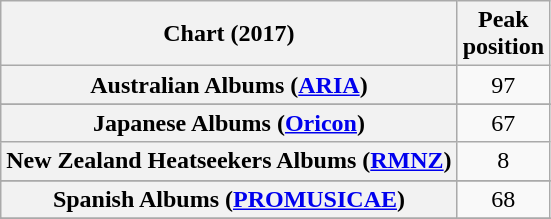<table class="wikitable sortable plainrowheaders" style="text-align:center">
<tr>
<th scope="col">Chart (2017)</th>
<th scope="col">Peak<br> position</th>
</tr>
<tr>
<th scope="row">Australian Albums (<a href='#'>ARIA</a>)</th>
<td>97</td>
</tr>
<tr>
</tr>
<tr>
</tr>
<tr>
</tr>
<tr>
</tr>
<tr>
<th scope="row">Japanese Albums (<a href='#'>Oricon</a>)</th>
<td>67</td>
</tr>
<tr>
<th scope="row">New Zealand Heatseekers Albums (<a href='#'>RMNZ</a>)</th>
<td>8</td>
</tr>
<tr>
</tr>
<tr>
<th scope="row">Spanish Albums (<a href='#'>PROMUSICAE</a>)</th>
<td>68</td>
</tr>
<tr>
</tr>
<tr>
</tr>
<tr>
</tr>
<tr>
</tr>
</table>
